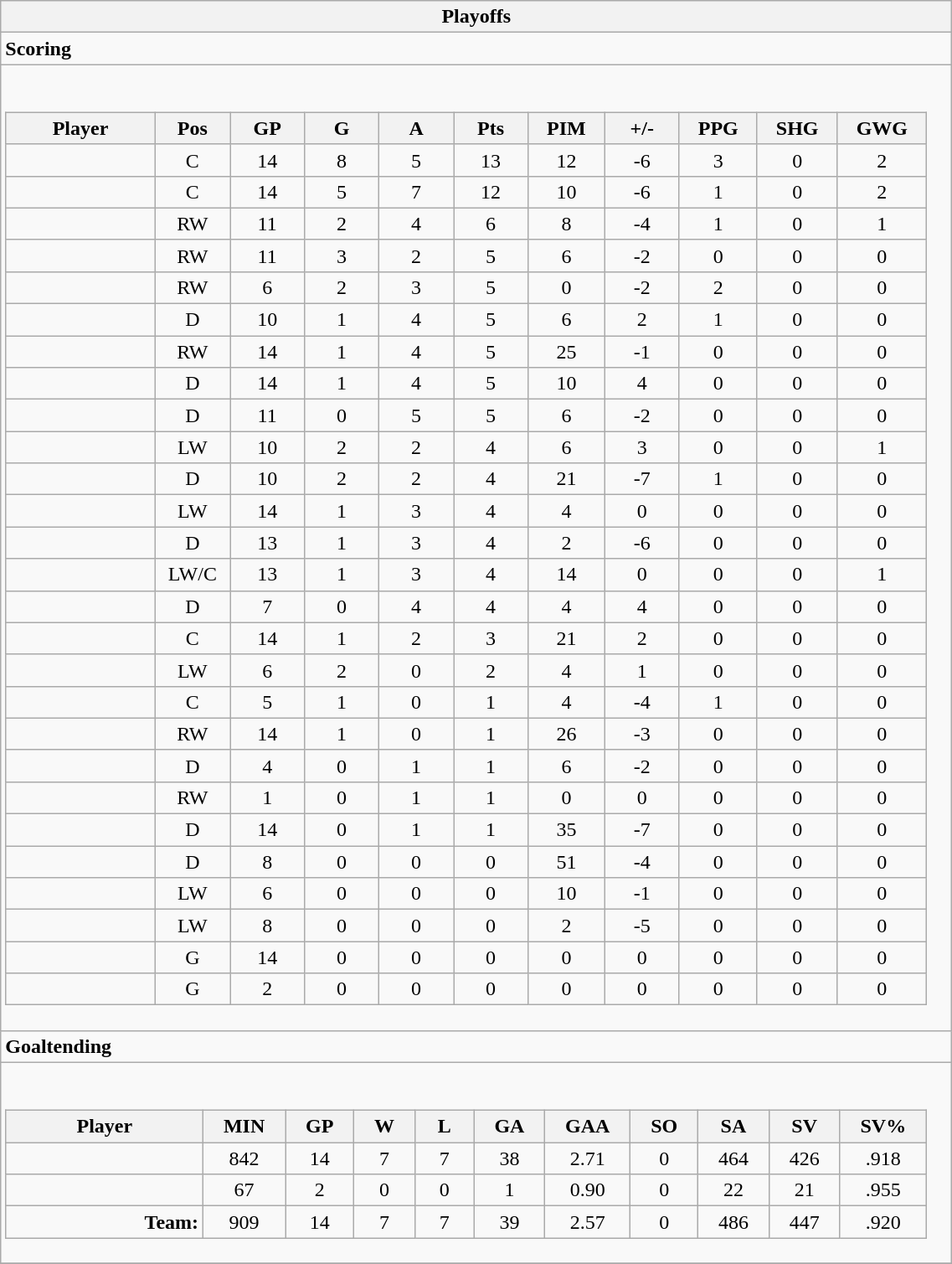<table class="wikitable collapsible " width="60%" border="1">
<tr>
<th>Playoffs</th>
</tr>
<tr>
<td class="tocccolors"><strong>Scoring</strong></td>
</tr>
<tr>
<td><br><table class="wikitable sortable">
<tr ALIGN="center">
<th bgcolor="#DDDDFF" width="10%">Player</th>
<th bgcolor="#DDDDFF" width="3%" title="Position">Pos</th>
<th bgcolor="#DDDDFF" width="5%" title="Games played">GP</th>
<th bgcolor="#DDDDFF" width="5%" title="Goals">G</th>
<th bgcolor="#DDDDFF" width="5%" title="Assists">A</th>
<th bgcolor="#DDDDFF" width="5%" title="Points">Pts</th>
<th bgcolor="#DDDDFF" width="5%" title="Penalties in Minutes">PIM</th>
<th bgcolor="#DDDDFF" width="5%" title="Plus/minus">+/-</th>
<th bgcolor="#DDDDFF" width="5%" title="Power play goals">PPG</th>
<th bgcolor="#DDDDFF" width="5%" title="Short-handed goals">SHG</th>
<th bgcolor="#DDDDFF" width="5%" title="Game-winning goals">GWG</th>
</tr>
<tr align="center">
<td align="right"></td>
<td>C</td>
<td>14</td>
<td>8</td>
<td>5</td>
<td>13</td>
<td>12</td>
<td>-6</td>
<td>3</td>
<td>0</td>
<td>2</td>
</tr>
<tr align="center">
<td align="right"></td>
<td>C</td>
<td>14</td>
<td>5</td>
<td>7</td>
<td>12</td>
<td>10</td>
<td>-6</td>
<td>1</td>
<td>0</td>
<td>2</td>
</tr>
<tr align="center">
<td align="right"></td>
<td>RW</td>
<td>11</td>
<td>2</td>
<td>4</td>
<td>6</td>
<td>8</td>
<td>-4</td>
<td>1</td>
<td>0</td>
<td>1</td>
</tr>
<tr align="center">
<td align="right"></td>
<td>RW</td>
<td>11</td>
<td>3</td>
<td>2</td>
<td>5</td>
<td>6</td>
<td>-2</td>
<td>0</td>
<td>0</td>
<td>0</td>
</tr>
<tr align="center">
<td align="right"></td>
<td>RW</td>
<td>6</td>
<td>2</td>
<td>3</td>
<td>5</td>
<td>0</td>
<td>-2</td>
<td>2</td>
<td>0</td>
<td>0</td>
</tr>
<tr align="center">
<td align="right"></td>
<td>D</td>
<td>10</td>
<td>1</td>
<td>4</td>
<td>5</td>
<td>6</td>
<td>2</td>
<td>1</td>
<td>0</td>
<td>0</td>
</tr>
<tr align="center">
<td align="right"></td>
<td>RW</td>
<td>14</td>
<td>1</td>
<td>4</td>
<td>5</td>
<td>25</td>
<td>-1</td>
<td>0</td>
<td>0</td>
<td>0</td>
</tr>
<tr align="center">
<td align="right"></td>
<td>D</td>
<td>14</td>
<td>1</td>
<td>4</td>
<td>5</td>
<td>10</td>
<td>4</td>
<td>0</td>
<td>0</td>
<td>0</td>
</tr>
<tr align="center">
<td align="right"></td>
<td>D</td>
<td>11</td>
<td>0</td>
<td>5</td>
<td>5</td>
<td>6</td>
<td>-2</td>
<td>0</td>
<td>0</td>
<td>0</td>
</tr>
<tr align="center">
<td align="right"></td>
<td>LW</td>
<td>10</td>
<td>2</td>
<td>2</td>
<td>4</td>
<td>6</td>
<td>3</td>
<td>0</td>
<td>0</td>
<td>1</td>
</tr>
<tr align="center">
<td align="right"></td>
<td>D</td>
<td>10</td>
<td>2</td>
<td>2</td>
<td>4</td>
<td>21</td>
<td>-7</td>
<td>1</td>
<td>0</td>
<td>0</td>
</tr>
<tr align="center">
<td align="right"></td>
<td>LW</td>
<td>14</td>
<td>1</td>
<td>3</td>
<td>4</td>
<td>4</td>
<td>0</td>
<td>0</td>
<td>0</td>
<td>0</td>
</tr>
<tr align="center">
<td align="right"></td>
<td>D</td>
<td>13</td>
<td>1</td>
<td>3</td>
<td>4</td>
<td>2</td>
<td>-6</td>
<td>0</td>
<td>0</td>
<td>0</td>
</tr>
<tr align="center">
<td align="right"></td>
<td>LW/C</td>
<td>13</td>
<td>1</td>
<td>3</td>
<td>4</td>
<td>14</td>
<td>0</td>
<td>0</td>
<td>0</td>
<td>1</td>
</tr>
<tr align="center">
<td align="right"></td>
<td>D</td>
<td>7</td>
<td>0</td>
<td>4</td>
<td>4</td>
<td>4</td>
<td>4</td>
<td>0</td>
<td>0</td>
<td>0</td>
</tr>
<tr align="center">
<td align="right"></td>
<td>C</td>
<td>14</td>
<td>1</td>
<td>2</td>
<td>3</td>
<td>21</td>
<td>2</td>
<td>0</td>
<td>0</td>
<td>0</td>
</tr>
<tr align="center">
<td align="right"></td>
<td>LW</td>
<td>6</td>
<td>2</td>
<td>0</td>
<td>2</td>
<td>4</td>
<td>1</td>
<td>0</td>
<td>0</td>
<td>0</td>
</tr>
<tr align="center">
<td align="right"></td>
<td>C</td>
<td>5</td>
<td>1</td>
<td>0</td>
<td>1</td>
<td>4</td>
<td>-4</td>
<td>1</td>
<td>0</td>
<td>0</td>
</tr>
<tr align="center">
<td align="right"></td>
<td>RW</td>
<td>14</td>
<td>1</td>
<td>0</td>
<td>1</td>
<td>26</td>
<td>-3</td>
<td>0</td>
<td>0</td>
<td>0</td>
</tr>
<tr align="center">
<td align="right"></td>
<td>D</td>
<td>4</td>
<td>0</td>
<td>1</td>
<td>1</td>
<td>6</td>
<td>-2</td>
<td>0</td>
<td>0</td>
<td>0</td>
</tr>
<tr align="center">
<td align="right"></td>
<td>RW</td>
<td>1</td>
<td>0</td>
<td>1</td>
<td>1</td>
<td>0</td>
<td>0</td>
<td>0</td>
<td>0</td>
<td>0</td>
</tr>
<tr align="center">
<td align="right"></td>
<td>D</td>
<td>14</td>
<td>0</td>
<td>1</td>
<td>1</td>
<td>35</td>
<td>-7</td>
<td>0</td>
<td>0</td>
<td>0</td>
</tr>
<tr align="center">
<td align="right"></td>
<td>D</td>
<td>8</td>
<td>0</td>
<td>0</td>
<td>0</td>
<td>51</td>
<td>-4</td>
<td>0</td>
<td>0</td>
<td>0</td>
</tr>
<tr align="center">
<td align="right"></td>
<td>LW</td>
<td>6</td>
<td>0</td>
<td>0</td>
<td>0</td>
<td>10</td>
<td>-1</td>
<td>0</td>
<td>0</td>
<td>0</td>
</tr>
<tr align="center">
<td align="right"></td>
<td>LW</td>
<td>8</td>
<td>0</td>
<td>0</td>
<td>0</td>
<td>2</td>
<td>-5</td>
<td>0</td>
<td>0</td>
<td>0</td>
</tr>
<tr align="center">
<td align="right"></td>
<td>G</td>
<td>14</td>
<td>0</td>
<td>0</td>
<td>0</td>
<td>0</td>
<td>0</td>
<td>0</td>
<td>0</td>
<td>0</td>
</tr>
<tr align="center">
<td align="right"></td>
<td>G</td>
<td>2</td>
<td>0</td>
<td>0</td>
<td>0</td>
<td>0</td>
<td>0</td>
<td>0</td>
<td>0</td>
<td>0</td>
</tr>
</table>
</td>
</tr>
<tr>
<td class="toccolors"><strong>Goaltending</strong></td>
</tr>
<tr>
<td><br><table class="wikitable sortable">
<tr>
<th bgcolor="#DDDDFF" width="10%">Player</th>
<th width="3%" bgcolor="#DDDDFF" title="Minutes played">MIN</th>
<th width="3%" bgcolor="#DDDDFF" title="Games played in">GP</th>
<th width="3%" bgcolor="#DDDDFF" title="Wins">W</th>
<th width="3%" bgcolor="#DDDDFF"title="Losses">L</th>
<th width="3%" bgcolor="#DDDDFF" title="Goals against">GA</th>
<th width="3%" bgcolor="#DDDDFF" title="Goals against average">GAA</th>
<th width="3%" bgcolor="#DDDDFF" title="Shut-outs">SO</th>
<th width="3%" bgcolor="#DDDDFF" title="Shots against">SA</th>
<th width="3%" bgcolor="#DDDDFF" title="Shots saved">SV</th>
<th width="3%" bgcolor="#DDDDFF" title="Save percentage">SV%</th>
</tr>
<tr align="center">
<td align="right"></td>
<td>842</td>
<td>14</td>
<td>7</td>
<td>7</td>
<td>38</td>
<td>2.71</td>
<td>0</td>
<td>464</td>
<td>426</td>
<td>.918</td>
</tr>
<tr align="center">
<td align="right"></td>
<td>67</td>
<td>2</td>
<td>0</td>
<td>0</td>
<td>1</td>
<td>0.90</td>
<td>0</td>
<td>22</td>
<td>21</td>
<td>.955</td>
</tr>
<tr align="center">
<td align="right"><strong>Team:</strong></td>
<td>909</td>
<td>14</td>
<td>7</td>
<td>7</td>
<td>39</td>
<td>2.57</td>
<td>0</td>
<td>486</td>
<td>447</td>
<td>.920</td>
</tr>
</table>
</td>
</tr>
<tr>
</tr>
</table>
